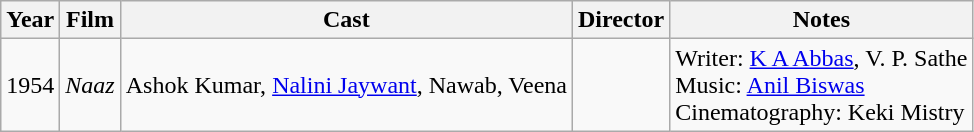<table class="wikitable">
<tr>
<th>Year</th>
<th>Film</th>
<th>Cast</th>
<th>Director</th>
<th>Notes</th>
</tr>
<tr>
<td>1954</td>
<td><em>Naaz</em></td>
<td>Ashok Kumar, <a href='#'>Nalini Jaywant</a>, Nawab, Veena</td>
<td></td>
<td>Writer: <a href='#'>K A Abbas</a>, V. P. Sathe<br>Music: <a href='#'>Anil Biswas</a><br>Cinematography: Keki Mistry</td>
</tr>
</table>
